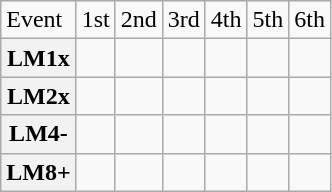<table class="wikitable">
<tr>
<td>Event</td>
<td>1st</td>
<td>2nd</td>
<td>3rd</td>
<td>4th</td>
<td>5th</td>
<td>6th</td>
</tr>
<tr>
<th>LM1x</th>
<td></td>
<td></td>
<td></td>
<td></td>
<td></td>
<td></td>
</tr>
<tr>
<th>LM2x</th>
<td></td>
<td></td>
<td></td>
<td></td>
<td></td>
<td></td>
</tr>
<tr>
<th>LM4-</th>
<td></td>
<td></td>
<td></td>
<td></td>
<td></td>
<td></td>
</tr>
<tr>
<th>LM8+</th>
<td></td>
<td></td>
<td></td>
<td></td>
<td></td>
<td></td>
</tr>
</table>
